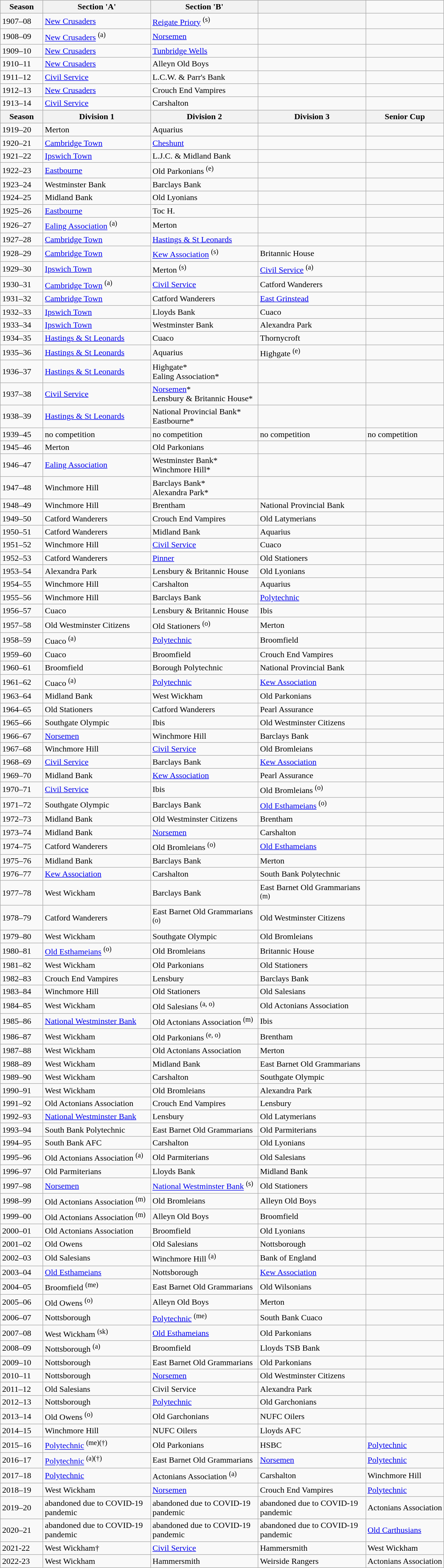<table class="wikitable" style="text-align: left">
<tr>
<th width=75>Season</th>
<th width=200>Section 'A'</th>
<th width=200>Section 'B'</th>
<th width=200></th>
</tr>
<tr>
<td>1907–08</td>
<td><a href='#'>New Crusaders</a></td>
<td><a href='#'>Reigate Priory</a> <sup>(s)</sup></td>
<td></td>
<td></td>
</tr>
<tr>
<td>1908–09</td>
<td><a href='#'>New Crusaders</a> <sup>(a)</sup></td>
<td><a href='#'>Norsemen</a></td>
<td></td>
<td></td>
</tr>
<tr>
<td>1909–10</td>
<td><a href='#'>New Crusaders</a></td>
<td><a href='#'>Tunbridge Wells</a></td>
<td></td>
<td></td>
</tr>
<tr>
<td>1910–11</td>
<td><a href='#'>New Crusaders</a></td>
<td>Alleyn Old Boys</td>
<td></td>
<td></td>
</tr>
<tr>
<td>1911–12</td>
<td><a href='#'>Civil Service</a></td>
<td>L.C.W. & Parr's Bank</td>
<td></td>
<td></td>
</tr>
<tr>
<td>1912–13</td>
<td><a href='#'>New Crusaders</a></td>
<td>Crouch End Vampires</td>
<td></td>
<td></td>
</tr>
<tr>
<td>1913–14</td>
<td><a href='#'>Civil Service</a></td>
<td>Carshalton</td>
<td></td>
<td></td>
</tr>
<tr>
<th>Season</th>
<th>Division 1</th>
<th>Division 2</th>
<th>Division 3</th>
<th>Senior Cup</th>
</tr>
<tr>
<td>1919–20</td>
<td>Merton</td>
<td>Aquarius</td>
<td></td>
<td></td>
</tr>
<tr>
<td>1920–21</td>
<td><a href='#'>Cambridge Town</a></td>
<td><a href='#'>Cheshunt</a></td>
<td></td>
<td></td>
</tr>
<tr>
<td>1921–22</td>
<td><a href='#'>Ipswich Town</a></td>
<td>L.J.C. & Midland Bank</td>
<td></td>
<td></td>
</tr>
<tr>
<td>1922–23</td>
<td><a href='#'>Eastbourne</a></td>
<td>Old Parkonians <sup>(e)</sup></td>
<td></td>
<td></td>
</tr>
<tr>
<td>1923–24</td>
<td>Westminster Bank</td>
<td>Barclays Bank</td>
<td></td>
<td></td>
</tr>
<tr>
<td>1924–25</td>
<td>Midland Bank</td>
<td>Old Lyonians</td>
<td></td>
<td></td>
</tr>
<tr>
<td>1925–26</td>
<td><a href='#'>Eastbourne</a></td>
<td>Toc H.</td>
<td></td>
<td></td>
</tr>
<tr>
<td>1926–27</td>
<td><a href='#'>Ealing Association</a> <sup>(a)</sup></td>
<td>Merton</td>
<td></td>
<td></td>
</tr>
<tr>
<td>1927–28</td>
<td><a href='#'>Cambridge Town</a></td>
<td><a href='#'>Hastings & St Leonards</a></td>
<td></td>
<td></td>
</tr>
<tr>
<td>1928–29</td>
<td><a href='#'>Cambridge Town</a></td>
<td><a href='#'>Kew Association</a> <sup>(s)</sup></td>
<td>Britannic House</td>
<td></td>
</tr>
<tr>
<td>1929–30</td>
<td><a href='#'>Ipswich Town</a></td>
<td>Merton <sup>(s)</sup></td>
<td><a href='#'>Civil Service</a> <sup>(a)</sup></td>
<td></td>
</tr>
<tr>
<td>1930–31</td>
<td><a href='#'>Cambridge Town</a> <sup>(a)</sup></td>
<td><a href='#'>Civil Service</a></td>
<td>Catford Wanderers</td>
<td></td>
</tr>
<tr>
<td>1931–32</td>
<td><a href='#'>Cambridge Town</a></td>
<td>Catford Wanderers</td>
<td><a href='#'>East Grinstead</a></td>
<td></td>
</tr>
<tr>
<td>1932–33</td>
<td><a href='#'>Ipswich Town</a></td>
<td>Lloyds Bank</td>
<td>Cuaco</td>
<td></td>
</tr>
<tr>
<td>1933–34</td>
<td><a href='#'>Ipswich Town</a></td>
<td>Westminster Bank</td>
<td>Alexandra Park</td>
<td></td>
</tr>
<tr>
<td>1934–35</td>
<td><a href='#'>Hastings & St Leonards</a></td>
<td>Cuaco</td>
<td>Thornycroft</td>
<td></td>
</tr>
<tr>
<td>1935–36</td>
<td><a href='#'>Hastings & St Leonards</a></td>
<td>Aquarius</td>
<td>Highgate <sup>(e)</sup></td>
<td></td>
</tr>
<tr>
<td>1936–37</td>
<td><a href='#'>Hastings & St Leonards</a></td>
<td>Highgate*<br>Ealing Association*</td>
<td></td>
<td></td>
</tr>
<tr>
<td>1937–38</td>
<td><a href='#'>Civil Service</a></td>
<td><a href='#'>Norsemen</a>*<br>Lensbury & Britannic House*</td>
<td></td>
<td></td>
</tr>
<tr>
<td>1938–39</td>
<td><a href='#'>Hastings & St Leonards</a></td>
<td>National Provincial Bank*<br>Eastbourne*</td>
<td></td>
<td></td>
</tr>
<tr>
<td>1939–45</td>
<td>no competition</td>
<td>no competition</td>
<td>no competition</td>
<td>no competition</td>
</tr>
<tr>
<td>1945–46</td>
<td>Merton</td>
<td>Old Parkonians</td>
<td></td>
<td></td>
</tr>
<tr>
<td>1946–47</td>
<td><a href='#'>Ealing Association</a></td>
<td>Westminster Bank*<br>Winchmore Hill*</td>
<td></td>
<td></td>
</tr>
<tr>
<td>1947–48</td>
<td>Winchmore Hill</td>
<td>Barclays Bank*<br>Alexandra Park*</td>
<td></td>
<td></td>
</tr>
<tr>
<td>1948–49</td>
<td>Winchmore Hill</td>
<td>Brentham</td>
<td>National Provincial Bank</td>
<td></td>
</tr>
<tr>
<td>1949–50</td>
<td>Catford Wanderers</td>
<td>Crouch End Vampires</td>
<td>Old Latymerians</td>
<td></td>
</tr>
<tr>
<td>1950–51</td>
<td>Catford Wanderers</td>
<td>Midland Bank</td>
<td>Aquarius</td>
<td></td>
</tr>
<tr>
<td>1951–52</td>
<td>Winchmore Hill</td>
<td><a href='#'>Civil Service</a></td>
<td>Cuaco</td>
<td></td>
</tr>
<tr>
<td>1952–53</td>
<td>Catford Wanderers</td>
<td><a href='#'>Pinner</a></td>
<td>Old Stationers</td>
<td></td>
</tr>
<tr>
<td>1953–54</td>
<td>Alexandra Park</td>
<td>Lensbury & Britannic House</td>
<td>Old Lyonians</td>
<td></td>
</tr>
<tr>
<td>1954–55</td>
<td>Winchmore Hill</td>
<td>Carshalton</td>
<td>Aquarius</td>
<td></td>
</tr>
<tr>
<td>1955–56</td>
<td>Winchmore Hill</td>
<td>Barclays Bank</td>
<td><a href='#'>Polytechnic</a></td>
<td></td>
</tr>
<tr>
<td>1956–57</td>
<td>Cuaco</td>
<td>Lensbury & Britannic House</td>
<td>Ibis</td>
<td></td>
</tr>
<tr>
<td>1957–58</td>
<td>Old Westminster Citizens</td>
<td>Old Stationers <sup>(o)</sup></td>
<td>Merton</td>
<td></td>
</tr>
<tr>
<td>1958–59</td>
<td>Cuaco <sup>(a)</sup></td>
<td><a href='#'>Polytechnic</a></td>
<td>Broomfield</td>
<td></td>
</tr>
<tr>
<td>1959–60</td>
<td>Cuaco</td>
<td>Broomfield</td>
<td>Crouch End Vampires</td>
<td></td>
</tr>
<tr>
<td>1960–61</td>
<td>Broomfield</td>
<td>Borough Polytechnic</td>
<td>National Provincial Bank</td>
<td></td>
</tr>
<tr>
<td>1961–62</td>
<td>Cuaco <sup>(a)</sup></td>
<td><a href='#'>Polytechnic</a></td>
<td><a href='#'>Kew Association</a></td>
<td></td>
</tr>
<tr>
<td>1963–64</td>
<td>Midland Bank</td>
<td>West Wickham</td>
<td>Old Parkonians</td>
<td></td>
</tr>
<tr>
<td>1964–65</td>
<td>Old Stationers</td>
<td>Catford Wanderers</td>
<td>Pearl Assurance</td>
<td></td>
</tr>
<tr>
<td>1965–66</td>
<td>Southgate Olympic</td>
<td>Ibis</td>
<td>Old Westminster Citizens</td>
<td></td>
</tr>
<tr>
<td>1966–67</td>
<td><a href='#'>Norsemen</a></td>
<td>Winchmore Hill</td>
<td>Barclays Bank</td>
<td></td>
</tr>
<tr>
<td>1967–68</td>
<td>Winchmore Hill</td>
<td><a href='#'>Civil Service</a></td>
<td>Old Bromleians</td>
<td></td>
</tr>
<tr>
<td>1968–69</td>
<td><a href='#'>Civil Service</a></td>
<td>Barclays Bank</td>
<td><a href='#'>Kew Association</a></td>
<td></td>
</tr>
<tr>
<td>1969–70</td>
<td>Midland Bank</td>
<td><a href='#'>Kew Association</a></td>
<td>Pearl Assurance</td>
<td></td>
</tr>
<tr>
<td>1970–71</td>
<td><a href='#'>Civil Service</a></td>
<td>Ibis</td>
<td>Old Bromleians <sup>(o)</sup></td>
<td></td>
</tr>
<tr>
<td>1971–72</td>
<td>Southgate Olympic</td>
<td>Barclays Bank</td>
<td><a href='#'>Old Esthameians</a> <sup>(o)</sup></td>
<td></td>
</tr>
<tr>
<td>1972–73</td>
<td>Midland Bank</td>
<td>Old Westminster Citizens</td>
<td>Brentham</td>
<td></td>
</tr>
<tr>
<td>1973–74</td>
<td>Midland Bank</td>
<td><a href='#'>Norsemen</a></td>
<td>Carshalton</td>
<td></td>
</tr>
<tr>
<td>1974–75</td>
<td>Catford Wanderers</td>
<td>Old Bromleians <sup>(o)</sup></td>
<td><a href='#'>Old Esthameians</a></td>
<td></td>
</tr>
<tr>
<td>1975–76</td>
<td>Midland Bank</td>
<td>Barclays Bank</td>
<td>Merton</td>
<td></td>
</tr>
<tr>
<td>1976–77</td>
<td><a href='#'>Kew Association</a></td>
<td>Carshalton</td>
<td>South Bank Polytechnic</td>
<td></td>
</tr>
<tr>
<td>1977–78</td>
<td>West Wickham</td>
<td>Barclays Bank</td>
<td>East Barnet Old Grammarians <sup>(m)</sup></td>
<td></td>
</tr>
<tr>
<td>1978–79</td>
<td>Catford Wanderers</td>
<td>East Barnet Old Grammarians <sup>(o)</sup></td>
<td>Old Westminster Citizens</td>
<td></td>
</tr>
<tr>
<td>1979–80</td>
<td>West Wickham</td>
<td>Southgate Olympic</td>
<td>Old Bromleians</td>
<td></td>
</tr>
<tr>
<td>1980–81</td>
<td><a href='#'>Old Esthameians</a> <sup>(o)</sup></td>
<td>Old Bromleians</td>
<td>Britannic House</td>
<td></td>
</tr>
<tr>
<td>1981–82</td>
<td>West Wickham</td>
<td>Old Parkonians</td>
<td>Old Stationers</td>
<td></td>
</tr>
<tr>
<td>1982–83</td>
<td>Crouch End Vampires</td>
<td>Lensbury</td>
<td>Barclays Bank</td>
<td></td>
</tr>
<tr>
<td>1983–84</td>
<td>Winchmore Hill</td>
<td>Old Stationers</td>
<td>Old Salesians</td>
<td></td>
</tr>
<tr>
<td>1984–85</td>
<td>West Wickham</td>
<td>Old Salesians <sup>(a, o)</sup></td>
<td>Old Actonians Association</td>
<td></td>
</tr>
<tr>
<td>1985–86</td>
<td><a href='#'>National Westminster Bank</a></td>
<td>Old Actonians Association <sup>(m)</sup></td>
<td>Ibis</td>
<td></td>
</tr>
<tr>
<td>1986–87</td>
<td>West Wickham</td>
<td>Old Parkonians <sup>(e, o)</sup></td>
<td>Brentham</td>
<td></td>
</tr>
<tr>
<td>1987–88</td>
<td>West Wickham</td>
<td>Old Actonians Association</td>
<td>Merton</td>
<td></td>
</tr>
<tr>
<td>1988–89</td>
<td>West Wickham</td>
<td>Midland Bank</td>
<td>East Barnet Old Grammarians</td>
<td></td>
</tr>
<tr>
<td>1989–90</td>
<td>West Wickham</td>
<td>Carshalton</td>
<td>Southgate Olympic</td>
<td></td>
</tr>
<tr>
<td>1990–91</td>
<td>West Wickham</td>
<td>Old Bromleians</td>
<td>Alexandra Park</td>
<td></td>
</tr>
<tr>
<td>1991–92</td>
<td>Old Actonians Association</td>
<td>Crouch End Vampires</td>
<td>Lensbury</td>
<td></td>
</tr>
<tr>
<td>1992–93</td>
<td><a href='#'>National Westminster Bank</a></td>
<td>Lensbury</td>
<td>Old Latymerians</td>
<td></td>
</tr>
<tr>
<td>1993–94</td>
<td>South Bank Polytechnic</td>
<td>East Barnet Old Grammarians</td>
<td>Old Parmiterians</td>
<td></td>
</tr>
<tr>
<td>1994–95</td>
<td>South Bank AFC</td>
<td>Carshalton</td>
<td>Old Lyonians</td>
<td></td>
</tr>
<tr>
<td>1995–96</td>
<td>Old Actonians Association <sup>(a)</sup></td>
<td>Old Parmiterians</td>
<td>Old Salesians</td>
<td></td>
</tr>
<tr>
<td>1996–97</td>
<td>Old Parmiterians</td>
<td>Lloyds Bank</td>
<td>Midland Bank</td>
<td></td>
</tr>
<tr>
<td>1997–98</td>
<td><a href='#'>Norsemen</a></td>
<td><a href='#'>National Westminster Bank</a> <sup>(s)</sup></td>
<td>Old Stationers</td>
<td></td>
</tr>
<tr>
<td>1998–99</td>
<td>Old Actonians Association <sup>(m)</sup></td>
<td>Old Bromleians</td>
<td>Alleyn Old Boys</td>
<td></td>
</tr>
<tr>
<td>1999–00</td>
<td>Old Actonians Association <sup>(m)</sup></td>
<td>Alleyn Old Boys</td>
<td>Broomfield</td>
<td></td>
</tr>
<tr>
<td>2000–01</td>
<td>Old Actonians Association</td>
<td>Broomfield</td>
<td>Old Lyonians</td>
<td></td>
</tr>
<tr>
<td>2001–02</td>
<td>Old Owens</td>
<td>Old Salesians</td>
<td>Nottsborough</td>
<td></td>
</tr>
<tr>
<td>2002–03</td>
<td>Old Salesians</td>
<td>Winchmore Hill <sup>(a)</sup></td>
<td>Bank of England</td>
<td></td>
</tr>
<tr>
<td>2003–04</td>
<td><a href='#'>Old Esthameians</a></td>
<td>Nottsborough</td>
<td><a href='#'>Kew Association</a></td>
<td></td>
</tr>
<tr>
<td>2004–05</td>
<td>Broomfield <sup>(me)</sup></td>
<td>East Barnet Old Grammarians</td>
<td>Old Wilsonians</td>
<td></td>
</tr>
<tr>
<td>2005–06</td>
<td>Old Owens <sup>(o)</sup></td>
<td>Alleyn Old Boys</td>
<td>Merton</td>
<td></td>
</tr>
<tr>
<td>2006–07</td>
<td>Nottsborough</td>
<td><a href='#'>Polytechnic</a> <sup>(me)</sup></td>
<td>South Bank Cuaco</td>
<td></td>
</tr>
<tr>
<td>2007–08</td>
<td>West Wickham <sup>(sk)</sup></td>
<td><a href='#'>Old Esthameians</a></td>
<td>Old Parkonians</td>
<td></td>
</tr>
<tr>
<td>2008–09</td>
<td>Nottsborough <sup>(a)</sup></td>
<td>Broomfield</td>
<td>Lloyds TSB Bank</td>
<td></td>
</tr>
<tr>
<td>2009–10</td>
<td>Nottsborough</td>
<td>East Barnet Old Grammarians</td>
<td>Old Parkonians</td>
<td></td>
</tr>
<tr>
<td>2010–11</td>
<td>Nottsborough</td>
<td><a href='#'>Norsemen</a></td>
<td>Old Westminster Citizens</td>
<td></td>
</tr>
<tr>
<td>2011–12</td>
<td>Old Salesians</td>
<td>Civil Service</td>
<td>Alexandra Park</td>
<td></td>
</tr>
<tr>
<td>2012–13</td>
<td>Nottsborough</td>
<td><a href='#'>Polytechnic</a></td>
<td>Old Garchonians</td>
<td></td>
</tr>
<tr>
<td>2013–14</td>
<td>Old Owens <sup>(o)</sup></td>
<td>Old Garchonians</td>
<td>NUFC Oilers</td>
<td></td>
</tr>
<tr>
<td>2014–15</td>
<td>Winchmore Hill</td>
<td>NUFC Oilers</td>
<td>Lloyds AFC</td>
<td></td>
</tr>
<tr>
<td>2015–16</td>
<td><a href='#'>Polytechnic</a> <sup>(me)(†)</sup></td>
<td>Old Parkonians</td>
<td>HSBC</td>
<td><a href='#'>Polytechnic</a></td>
</tr>
<tr>
<td>2016–17</td>
<td><a href='#'>Polytechnic</a> <sup>(a)(†)</sup></td>
<td>East Barnet Old Grammarians</td>
<td><a href='#'>Norsemen</a></td>
<td><a href='#'>Polytechnic</a></td>
</tr>
<tr>
<td>2017–18</td>
<td><a href='#'>Polytechnic</a></td>
<td>Actonians Association <sup>(a)</sup></td>
<td>Carshalton</td>
<td>Winchmore Hill</td>
</tr>
<tr>
<td>2018–19</td>
<td>West Wickham</td>
<td><a href='#'>Norsemen</a></td>
<td>Crouch End Vampires</td>
<td><a href='#'>Polytechnic</a></td>
</tr>
<tr>
<td>2019–20</td>
<td>abandoned due to COVID-19 pandemic</td>
<td>abandoned due to COVID-19 pandemic</td>
<td>abandoned due to COVID-19 pandemic</td>
<td>Actonians Association</td>
</tr>
<tr>
<td>2020–21</td>
<td>abandoned due to COVID-19 pandemic</td>
<td>abandoned due to COVID-19 pandemic</td>
<td>abandoned due to COVID-19 pandemic</td>
<td><a href='#'>Old Carthusians</a></td>
</tr>
<tr>
<td>2021-22</td>
<td>West Wickham†</td>
<td><a href='#'>Civil Service</a></td>
<td>Hammersmith</td>
<td>West Wickham</td>
</tr>
<tr>
<td>2022-23</td>
<td>West Wickham</td>
<td>Hammersmith</td>
<td>Weirside Rangers</td>
<td>Actonians Association</td>
</tr>
</table>
